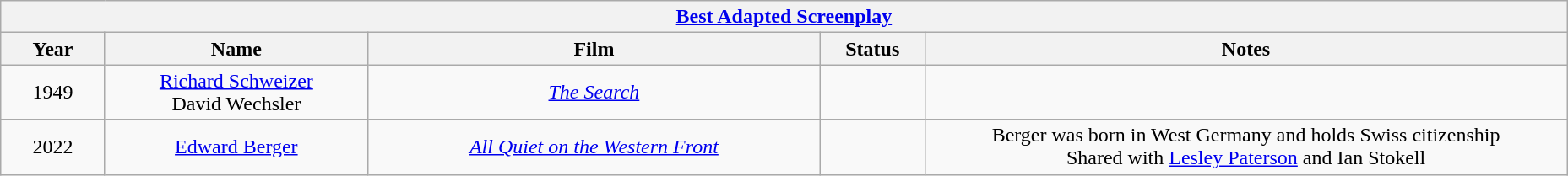<table class="wikitable" style="text-align: center">
<tr>
<th colspan=6 style="text-align:center;"><a href='#'>Best Adapted Screenplay</a></th>
</tr>
<tr>
<th style="width:075px;">Year</th>
<th style="width:200px;">Name</th>
<th style="width:350px;">Film</th>
<th style="width:075px;">Status</th>
<th style="width:500px;">Notes</th>
</tr>
<tr>
<td>1949</td>
<td><a href='#'>Richard Schweizer</a><br>David Wechsler</td>
<td><em><a href='#'>The Search</a></em></td>
<td></td>
<td></td>
</tr>
<tr>
<td>2022</td>
<td><a href='#'>Edward Berger</a></td>
<td><em><a href='#'>All Quiet on the Western Front</a></em></td>
<td></td>
<td>Berger was born in West Germany and holds Swiss citizenship<br>Shared with <a href='#'>Lesley Paterson</a> and Ian Stokell</td>
</tr>
</table>
